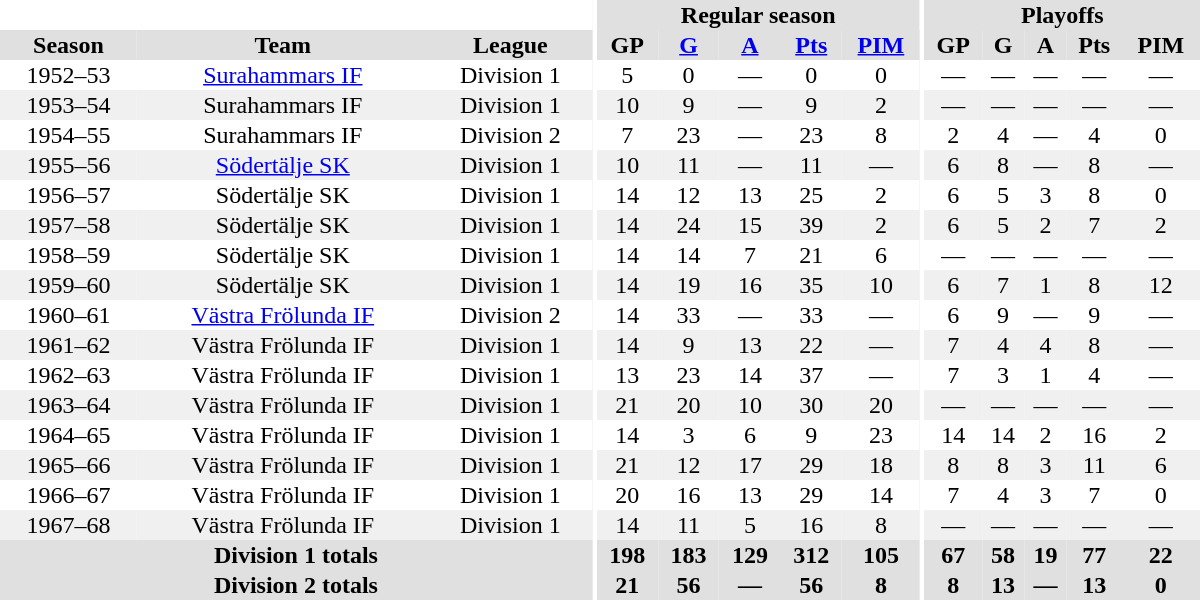<table border="0" cellpadding="1" cellspacing="0" ID="Table3" style="text-align:center; width:50em">
<tr bgcolor="#e0e0e0">
<th colspan="3" bgcolor="#ffffff"></th>
<th rowspan="99" bgcolor="#ffffff"></th>
<th colspan="5">Regular season</th>
<th rowspan="99" bgcolor="#ffffff"></th>
<th colspan="5">Playoffs</th>
</tr>
<tr bgcolor="#e0e0e0">
<th>Season</th>
<th>Team</th>
<th>League</th>
<th>GP</th>
<th><a href='#'>G</a></th>
<th><a href='#'>A</a></th>
<th><a href='#'>Pts</a></th>
<th><a href='#'>PIM</a></th>
<th>GP</th>
<th>G</th>
<th>A</th>
<th>Pts</th>
<th>PIM<br></th>
</tr>
<tr>
<td>1952–53</td>
<td><a href='#'>Surahammars IF</a></td>
<td>Division 1</td>
<td>5</td>
<td>0</td>
<td>—</td>
<td>0</td>
<td>0</td>
<td>—</td>
<td>—</td>
<td>—</td>
<td>—</td>
<td>—</td>
</tr>
<tr bgcolor="#f0f0f0">
<td>1953–54</td>
<td>Surahammars IF</td>
<td>Division 1</td>
<td>10</td>
<td>9</td>
<td>—</td>
<td>9</td>
<td>2</td>
<td>—</td>
<td>—</td>
<td>—</td>
<td>—</td>
<td>—</td>
</tr>
<tr>
<td>1954–55</td>
<td>Surahammars IF</td>
<td>Division 2</td>
<td>7</td>
<td>23</td>
<td>—</td>
<td>23</td>
<td>8</td>
<td>2</td>
<td>4</td>
<td>—</td>
<td>4</td>
<td>0</td>
</tr>
<tr bgcolor="#f0f0f0">
<td>1955–56</td>
<td><a href='#'>Södertälje SK</a></td>
<td>Division 1</td>
<td>10</td>
<td>11</td>
<td>—</td>
<td>11</td>
<td>—</td>
<td>6</td>
<td>8</td>
<td>—</td>
<td>8</td>
<td>—</td>
</tr>
<tr>
<td>1956–57</td>
<td>Södertälje SK</td>
<td>Division 1</td>
<td>14</td>
<td>12</td>
<td>13</td>
<td>25</td>
<td>2</td>
<td>6</td>
<td>5</td>
<td>3</td>
<td>8</td>
<td>0</td>
</tr>
<tr bgcolor="#f0f0f0">
<td>1957–58</td>
<td>Södertälje SK</td>
<td>Division 1</td>
<td>14</td>
<td>24</td>
<td>15</td>
<td>39</td>
<td>2</td>
<td>6</td>
<td>5</td>
<td>2</td>
<td>7</td>
<td>2</td>
</tr>
<tr>
<td>1958–59</td>
<td>Södertälje SK</td>
<td>Division 1</td>
<td>14</td>
<td>14</td>
<td>7</td>
<td>21</td>
<td>6</td>
<td>—</td>
<td>—</td>
<td>—</td>
<td>—</td>
<td>—</td>
</tr>
<tr bgcolor="#f0f0f0">
<td>1959–60</td>
<td>Södertälje SK</td>
<td>Division 1</td>
<td>14</td>
<td>19</td>
<td>16</td>
<td>35</td>
<td>10</td>
<td>6</td>
<td>7</td>
<td>1</td>
<td>8</td>
<td>12</td>
</tr>
<tr>
<td>1960–61</td>
<td><a href='#'>Västra Frölunda IF</a></td>
<td>Division 2</td>
<td>14</td>
<td>33</td>
<td>—</td>
<td>33</td>
<td>—</td>
<td>6</td>
<td>9</td>
<td>—</td>
<td>9</td>
<td>—</td>
</tr>
<tr bgcolor="#f0f0f0">
<td>1961–62</td>
<td>Västra Frölunda IF</td>
<td>Division 1</td>
<td>14</td>
<td>9</td>
<td>13</td>
<td>22</td>
<td>—</td>
<td>7</td>
<td>4</td>
<td>4</td>
<td>8</td>
<td>—</td>
</tr>
<tr>
<td>1962–63</td>
<td>Västra Frölunda IF</td>
<td>Division 1</td>
<td>13</td>
<td>23</td>
<td>14</td>
<td>37</td>
<td>—</td>
<td>7</td>
<td>3</td>
<td>1</td>
<td>4</td>
<td>—</td>
</tr>
<tr bgcolor="#f0f0f0">
<td>1963–64</td>
<td>Västra Frölunda IF</td>
<td>Division 1</td>
<td>21</td>
<td>20</td>
<td>10</td>
<td>30</td>
<td>20</td>
<td>—</td>
<td>—</td>
<td>—</td>
<td>—</td>
<td>—</td>
</tr>
<tr>
<td>1964–65</td>
<td>Västra Frölunda IF</td>
<td>Division 1</td>
<td>14</td>
<td>3</td>
<td>6</td>
<td>9</td>
<td>23</td>
<td>14</td>
<td>14</td>
<td>2</td>
<td>16</td>
<td>2</td>
</tr>
<tr bgcolor="#f0f0f0">
<td>1965–66</td>
<td>Västra Frölunda IF</td>
<td>Division 1</td>
<td>21</td>
<td>12</td>
<td>17</td>
<td>29</td>
<td>18</td>
<td>8</td>
<td>8</td>
<td>3</td>
<td>11</td>
<td>6</td>
</tr>
<tr>
<td>1966–67</td>
<td>Västra Frölunda IF</td>
<td>Division 1</td>
<td>20</td>
<td>16</td>
<td>13</td>
<td>29</td>
<td>14</td>
<td>7</td>
<td>4</td>
<td>3</td>
<td>7</td>
<td>0</td>
</tr>
<tr bgcolor="#f0f0f0">
<td>1967–68</td>
<td>Västra Frölunda IF</td>
<td>Division 1</td>
<td>14</td>
<td>11</td>
<td>5</td>
<td>16</td>
<td>8</td>
<td>—</td>
<td>—</td>
<td>—</td>
<td>—</td>
<td>—</td>
</tr>
<tr bgcolor="#e0e0e0">
<th colspan="3">Division 1 totals</th>
<th>198</th>
<th>183</th>
<th>129</th>
<th>312</th>
<th>105</th>
<th>67</th>
<th>58</th>
<th>19</th>
<th>77</th>
<th>22</th>
</tr>
<tr bgcolor="#e0e0e0">
<th colspan="3">Division 2 totals</th>
<th>21</th>
<th>56</th>
<th>—</th>
<th>56</th>
<th>8</th>
<th>8</th>
<th>13</th>
<th>—</th>
<th>13</th>
<th>0</th>
</tr>
</table>
